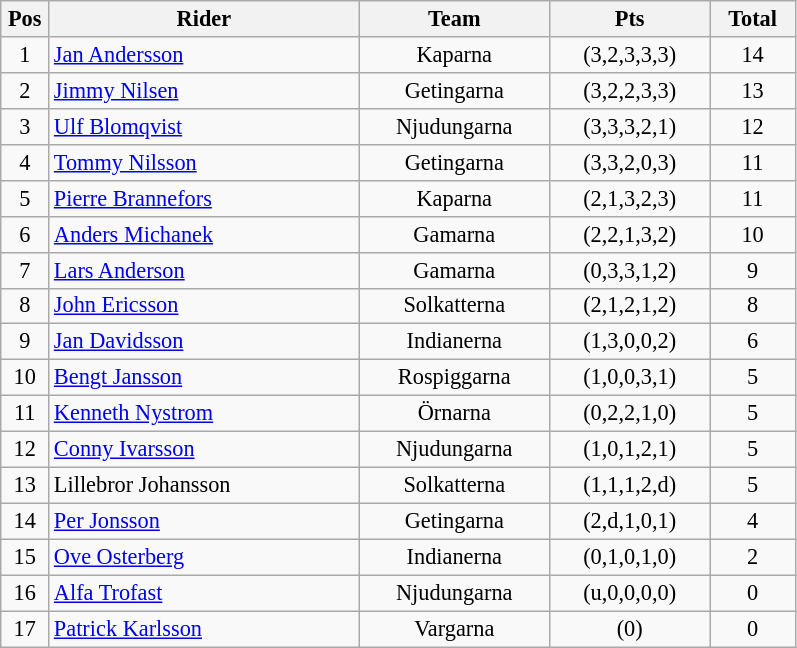<table class=wikitable style="font-size:93%;">
<tr>
<th width=25px>Pos</th>
<th width=200px>Rider</th>
<th width=120px>Team</th>
<th width=100px>Pts</th>
<th width=50px>Total</th>
</tr>
<tr align=center>
<td>1</td>
<td align=left><a href='#'>Jan Andersson</a></td>
<td>Kaparna</td>
<td>(3,2,3,3,3)</td>
<td>14</td>
</tr>
<tr align=center>
<td>2</td>
<td align=left><a href='#'>Jimmy Nilsen</a></td>
<td>Getingarna</td>
<td>(3,2,2,3,3)</td>
<td>13</td>
</tr>
<tr align=center>
<td>3</td>
<td align=left><a href='#'>Ulf Blomqvist</a></td>
<td>Njudungarna</td>
<td>(3,3,3,2,1)</td>
<td>12</td>
</tr>
<tr align=center>
<td>4</td>
<td align=left><a href='#'>Tommy Nilsson</a></td>
<td>Getingarna</td>
<td>(3,3,2,0,3)</td>
<td>11</td>
</tr>
<tr align=center>
<td>5</td>
<td align=left><a href='#'>Pierre Brannefors</a></td>
<td>Kaparna</td>
<td>(2,1,3,2,3)</td>
<td>11</td>
</tr>
<tr align=center>
<td>6</td>
<td align=left><a href='#'>Anders Michanek</a></td>
<td>Gamarna</td>
<td>(2,2,1,3,2)</td>
<td>10</td>
</tr>
<tr align=center>
<td>7</td>
<td align=left><a href='#'>Lars Anderson</a></td>
<td>Gamarna</td>
<td>(0,3,3,1,2)</td>
<td>9</td>
</tr>
<tr align=center>
<td>8</td>
<td align=left><a href='#'>John Ericsson</a></td>
<td>Solkatterna</td>
<td>(2,1,2,1,2)</td>
<td>8</td>
</tr>
<tr align=center>
<td>9</td>
<td align=left><a href='#'>Jan Davidsson</a></td>
<td>Indianerna</td>
<td>(1,3,0,0,2)</td>
<td>6</td>
</tr>
<tr align=center>
<td>10</td>
<td align=left><a href='#'>Bengt Jansson</a></td>
<td>Rospiggarna</td>
<td>(1,0,0,3,1)</td>
<td>5</td>
</tr>
<tr align=center>
<td>11</td>
<td align=left><a href='#'>Kenneth Nystrom</a></td>
<td>Örnarna</td>
<td>(0,2,2,1,0)</td>
<td>5</td>
</tr>
<tr align=center>
<td>12</td>
<td align=left><a href='#'>Conny Ivarsson</a></td>
<td>Njudungarna</td>
<td>(1,0,1,2,1)</td>
<td>5</td>
</tr>
<tr align=center>
<td>13</td>
<td align=left>Lillebror Johansson</td>
<td>Solkatterna</td>
<td>(1,1,1,2,d)</td>
<td>5</td>
</tr>
<tr align=center>
<td>14</td>
<td align=left><a href='#'>Per Jonsson</a></td>
<td>Getingarna</td>
<td>(2,d,1,0,1)</td>
<td>4</td>
</tr>
<tr align=center>
<td>15</td>
<td align=left><a href='#'>Ove Osterberg</a></td>
<td>Indianerna</td>
<td>(0,1,0,1,0)</td>
<td>2</td>
</tr>
<tr align=center>
<td>16</td>
<td align=left><a href='#'>Alfa Trofast</a></td>
<td>Njudungarna</td>
<td>(u,0,0,0,0)</td>
<td>0</td>
</tr>
<tr align=center>
<td>17</td>
<td align=left><a href='#'>Patrick Karlsson</a></td>
<td>Vargarna</td>
<td>(0)</td>
<td>0</td>
</tr>
</table>
